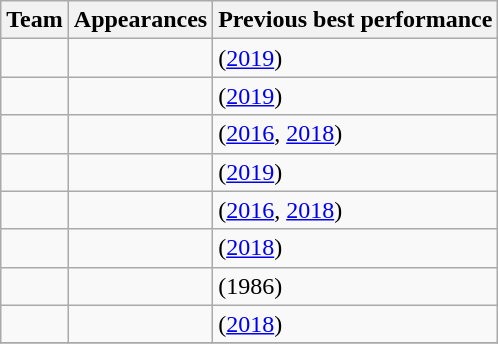<table class="wikitable sortable" style="text-align: left;">
<tr>
<th>Team</th>
<th>Appearances</th>
<th>Previous best performance</th>
</tr>
<tr>
<td></td>
<td></td>
<td> (<a href='#'>2019</a>)</td>
</tr>
<tr>
<td></td>
<td></td>
<td> (<a href='#'>2019</a>)</td>
</tr>
<tr>
<td></td>
<td></td>
<td> (<a href='#'>2016</a>, <a href='#'>2018</a>)</td>
</tr>
<tr>
<td></td>
<td></td>
<td> (<a href='#'>2019</a>)</td>
</tr>
<tr>
<td></td>
<td></td>
<td><strong></strong> (<a href='#'>2016</a>, <a href='#'>2018</a>)</td>
</tr>
<tr>
<td></td>
<td></td>
<td> (<a href='#'>2018</a>)</td>
</tr>
<tr>
<td></td>
<td></td>
<td><strong></strong> (1986)</td>
</tr>
<tr>
<td></td>
<td></td>
<td> (<a href='#'>2018</a>)</td>
</tr>
<tr>
</tr>
</table>
